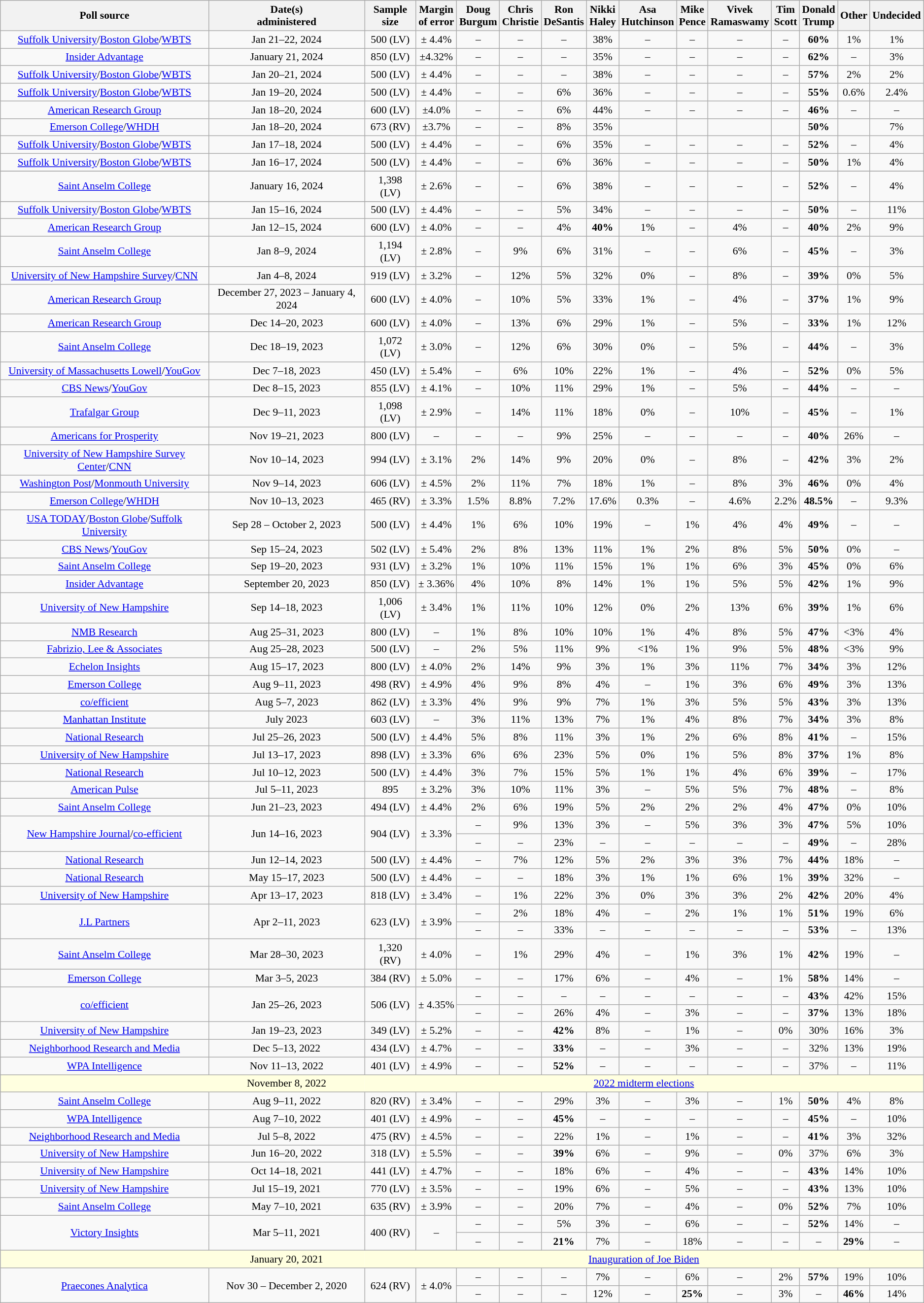<table class="wikitable mw-datatable" style="font-size:90%;text-align:center;">
<tr>
<th>Poll source</th>
<th>Date(s)<br>administered</th>
<th>Sample<br>size</th>
<th>Margin<br>of error</th>
<th>Doug<br>Burgum</th>
<th>Chris<br>Christie</th>
<th>Ron<br>DeSantis</th>
<th>Nikki<br>Haley</th>
<th>Asa<br>Hutchinson</th>
<th>Mike<br>Pence</th>
<th>Vivek<br>Ramaswamy</th>
<th>Tim<br>Scott</th>
<th>Donald<br>Trump</th>
<th>Other</th>
<th>Undecided</th>
</tr>
<tr>
<td><a href='#'>Suffolk University</a>/<a href='#'>Boston Globe</a>/<a href='#'>WBTS</a></td>
<td>Jan 21–22, 2024</td>
<td>500 (LV)</td>
<td>± 4.4%</td>
<td>–</td>
<td>–</td>
<td>–</td>
<td>38%</td>
<td>–</td>
<td>–</td>
<td>–</td>
<td>–</td>
<td><strong>60%</strong></td>
<td>1%</td>
<td>1%</td>
</tr>
<tr>
<td><a href='#'>Insider Advantage</a></td>
<td>January 21, 2024</td>
<td>850 (LV)</td>
<td>±4.32%</td>
<td>–</td>
<td>–</td>
<td>–</td>
<td>35%</td>
<td>–</td>
<td>–</td>
<td>–</td>
<td>–</td>
<td><strong>62%</strong></td>
<td>–</td>
<td>3%</td>
</tr>
<tr>
<td><a href='#'>Suffolk University</a>/<a href='#'>Boston Globe</a>/<a href='#'>WBTS</a></td>
<td>Jan 20–21, 2024</td>
<td>500 (LV)</td>
<td>± 4.4%</td>
<td>–</td>
<td>–</td>
<td>–</td>
<td>38%</td>
<td>–</td>
<td>–</td>
<td>–</td>
<td>–</td>
<td><strong>57%</strong></td>
<td>2%</td>
<td>2%</td>
</tr>
<tr>
<td><a href='#'>Suffolk University</a>/<a href='#'>Boston Globe</a>/<a href='#'>WBTS</a></td>
<td>Jan 19–20, 2024</td>
<td>500 (LV)</td>
<td>± 4.4%</td>
<td>–</td>
<td>–</td>
<td>6%</td>
<td>36%</td>
<td>–</td>
<td>–</td>
<td>–</td>
<td>–</td>
<td><strong>55%</strong></td>
<td>0.6%</td>
<td>2.4%</td>
</tr>
<tr>
<td><a href='#'>American Research Group</a></td>
<td>Jan 18–20, 2024</td>
<td>600 (LV)</td>
<td>±4.0%</td>
<td>–</td>
<td>–</td>
<td>6%</td>
<td>44%</td>
<td>–</td>
<td>–</td>
<td>–</td>
<td>–</td>
<td><strong>46%</strong></td>
<td>–</td>
<td>–</td>
</tr>
<tr>
<td><a href='#'>Emerson College</a>/<a href='#'>WHDH</a></td>
<td>Jan 18–20, 2024</td>
<td>673 (RV)</td>
<td>±3.7%</td>
<td>–</td>
<td>–</td>
<td>8%</td>
<td>35%</td>
<td></td>
<td></td>
<td></td>
<td></td>
<td><strong>50%</strong></td>
<td></td>
<td>7%</td>
</tr>
<tr>
<td><a href='#'>Suffolk University</a>/<a href='#'>Boston Globe</a>/<a href='#'>WBTS</a></td>
<td>Jan 17–18, 2024</td>
<td>500 (LV)</td>
<td>± 4.4%</td>
<td>–</td>
<td>–</td>
<td>6%</td>
<td>35%</td>
<td>–</td>
<td>–</td>
<td>–</td>
<td>–</td>
<td><strong>52%</strong></td>
<td>–</td>
<td>4%</td>
</tr>
<tr>
<td><a href='#'>Suffolk University</a>/<a href='#'>Boston Globe</a>/<a href='#'>WBTS</a></td>
<td>Jan 16–17, 2024</td>
<td>500 (LV)</td>
<td>± 4.4%</td>
<td>–</td>
<td>–</td>
<td>6%</td>
<td>36%</td>
<td>–</td>
<td>–</td>
<td>–</td>
<td>–</td>
<td><strong>50%</strong></td>
<td>1%</td>
<td>4%</td>
</tr>
<tr>
</tr>
<tr>
<td><a href='#'>Saint Anselm College</a></td>
<td>January 16, 2024</td>
<td>1,398 (LV)</td>
<td>± 2.6%</td>
<td>–</td>
<td>–</td>
<td>6%</td>
<td>38%</td>
<td>–</td>
<td>–</td>
<td>–</td>
<td>–</td>
<td><strong>52%</strong></td>
<td>–</td>
<td>4%</td>
</tr>
<tr>
</tr>
<tr>
<td><a href='#'>Suffolk University</a>/<a href='#'>Boston Globe</a>/<a href='#'>WBTS</a></td>
<td>Jan 15–16, 2024</td>
<td>500 (LV)</td>
<td>± 4.4%</td>
<td>–</td>
<td>–</td>
<td>5%</td>
<td>34%</td>
<td>–</td>
<td>–</td>
<td>–</td>
<td>–</td>
<td><strong>50%</strong></td>
<td>–</td>
<td>11%</td>
</tr>
<tr>
<td><a href='#'>American Research Group</a></td>
<td>Jan 12–15, 2024</td>
<td>600 (LV)</td>
<td>± 4.0%</td>
<td>–</td>
<td>–</td>
<td>4%</td>
<td><strong>40%</strong></td>
<td>1%</td>
<td>–</td>
<td>4%</td>
<td>–</td>
<td><strong>40%</strong></td>
<td>2%</td>
<td>9%</td>
</tr>
<tr>
<td><a href='#'>Saint Anselm College</a></td>
<td>Jan 8–9, 2024</td>
<td>1,194 (LV)</td>
<td>± 2.8%</td>
<td>–</td>
<td>9%</td>
<td>6%</td>
<td>31%</td>
<td>–</td>
<td>–</td>
<td>6%</td>
<td>–</td>
<td><strong>45%</strong></td>
<td>–</td>
<td>3%</td>
</tr>
<tr>
<td><a href='#'>University of New Hampshire Survey</a>/<a href='#'>CNN</a></td>
<td>Jan 4–8, 2024</td>
<td>919 (LV)</td>
<td>± 3.2%</td>
<td>–</td>
<td>12%</td>
<td>5%</td>
<td>32%</td>
<td>0%</td>
<td>–</td>
<td>8%</td>
<td>–</td>
<td><strong>39%</strong></td>
<td>0%</td>
<td>5%</td>
</tr>
<tr>
<td><a href='#'>American Research Group</a></td>
<td>December 27, 2023 – January 4, 2024</td>
<td>600 (LV)</td>
<td>± 4.0%</td>
<td>–</td>
<td>10%</td>
<td>5%</td>
<td>33%</td>
<td>1%</td>
<td>–</td>
<td>4%</td>
<td>–</td>
<td><strong>37%</strong></td>
<td>1%</td>
<td>9%</td>
</tr>
<tr>
<td><a href='#'>American Research Group</a></td>
<td>Dec 14–20, 2023</td>
<td>600 (LV)</td>
<td>± 4.0%</td>
<td>–</td>
<td>13%</td>
<td>6%</td>
<td>29%</td>
<td>1%</td>
<td>–</td>
<td>5%</td>
<td>–</td>
<td><strong>33%</strong></td>
<td>1%</td>
<td>12%</td>
</tr>
<tr>
<td><a href='#'>Saint Anselm College</a></td>
<td>Dec 18–19, 2023</td>
<td>1,072 (LV)</td>
<td>± 3.0%</td>
<td>–</td>
<td>12%</td>
<td>6%</td>
<td>30%</td>
<td>0%</td>
<td>–</td>
<td>5%</td>
<td>–</td>
<td><strong>44%</strong></td>
<td>–</td>
<td>3%</td>
</tr>
<tr>
<td><a href='#'>University of Massachusetts Lowell</a>/<a href='#'>YouGov</a></td>
<td>Dec 7–18, 2023</td>
<td>450 (LV)</td>
<td>± 5.4%</td>
<td>–</td>
<td>6%</td>
<td>10%</td>
<td>22%</td>
<td>1%</td>
<td>–</td>
<td>4%</td>
<td>–</td>
<td><strong>52%</strong></td>
<td>0%</td>
<td>5%</td>
</tr>
<tr>
<td><a href='#'>CBS News</a>/<a href='#'>YouGov</a></td>
<td>Dec 8–15, 2023</td>
<td>855 (LV)</td>
<td>± 4.1%</td>
<td>–</td>
<td>10%</td>
<td>11%</td>
<td>29%</td>
<td>1%</td>
<td>–</td>
<td>5%</td>
<td>–</td>
<td><strong>44%</strong></td>
<td>–</td>
<td>–</td>
</tr>
<tr>
<td><a href='#'>Trafalgar Group</a></td>
<td>Dec 9–11, 2023</td>
<td>1,098 (LV)</td>
<td>± 2.9%</td>
<td>–</td>
<td>14%</td>
<td>11%</td>
<td>18%</td>
<td>0%</td>
<td>–</td>
<td>10%</td>
<td>–</td>
<td><strong>45%</strong></td>
<td>–</td>
<td>1%</td>
</tr>
<tr>
<td><a href='#'>Americans for Prosperity</a></td>
<td>Nov 19–21, 2023</td>
<td>800 (LV)</td>
<td>–</td>
<td>–</td>
<td>–</td>
<td>9%</td>
<td>25%</td>
<td>–</td>
<td>–</td>
<td>–</td>
<td>–</td>
<td><strong>40%</strong></td>
<td>26%</td>
<td>–</td>
</tr>
<tr>
<td><a href='#'>University of New Hampshire Survey Center</a>/<a href='#'>CNN</a></td>
<td>Nov 10–14, 2023</td>
<td>994 (LV)</td>
<td>± 3.1%</td>
<td>2%</td>
<td>14%</td>
<td>9%</td>
<td>20%</td>
<td>0%</td>
<td>–</td>
<td>8%</td>
<td>–</td>
<td><strong>42%</strong></td>
<td>3%</td>
<td>2%</td>
</tr>
<tr>
<td><a href='#'>Washington Post</a>/<a href='#'>Monmouth University</a></td>
<td>Nov 9–14, 2023</td>
<td>606 (LV)</td>
<td>± 4.5%</td>
<td>2%</td>
<td>11%</td>
<td>7%</td>
<td>18%</td>
<td>1%</td>
<td>–</td>
<td>8%</td>
<td>3%</td>
<td><strong>46%</strong></td>
<td>0%</td>
<td>4%</td>
</tr>
<tr>
<td><a href='#'>Emerson College</a>/<a href='#'>WHDH</a></td>
<td>Nov 10–13, 2023</td>
<td>465 (RV)</td>
<td>± 3.3%</td>
<td>1.5%</td>
<td>8.8%</td>
<td>7.2%</td>
<td>17.6%</td>
<td>0.3%</td>
<td>–</td>
<td>4.6%</td>
<td>2.2%</td>
<td><strong>48.5%</strong></td>
<td>–</td>
<td>9.3%</td>
</tr>
<tr>
<td><a href='#'>USA TODAY</a>/<a href='#'>Boston Globe</a>/<a href='#'>Suffolk University</a></td>
<td>Sep 28 – October 2, 2023</td>
<td>500 (LV)</td>
<td>± 4.4%</td>
<td>1%</td>
<td>6%</td>
<td>10%</td>
<td>19%</td>
<td>–</td>
<td>1%</td>
<td>4%</td>
<td>4%</td>
<td><strong>49%</strong></td>
<td>–</td>
<td>–</td>
</tr>
<tr>
<td><a href='#'>CBS News</a>/<a href='#'>YouGov</a></td>
<td>Sep 15–24, 2023</td>
<td>502 (LV)</td>
<td>± 5.4%</td>
<td>2%</td>
<td>8%</td>
<td>13%</td>
<td>11%</td>
<td>1%</td>
<td>2%</td>
<td>8%</td>
<td>5%</td>
<td><strong>50%</strong></td>
<td>0%</td>
<td>–</td>
</tr>
<tr>
<td><a href='#'>Saint Anselm College</a></td>
<td>Sep 19–20, 2023</td>
<td>931 (LV)</td>
<td>± 3.2%</td>
<td>1%</td>
<td>10%</td>
<td>11%</td>
<td>15%</td>
<td>1%</td>
<td>1%</td>
<td>6%</td>
<td>3%</td>
<td><strong>45%</strong></td>
<td>0%</td>
<td>6%</td>
</tr>
<tr>
<td><a href='#'>Insider Advantage</a></td>
<td>September 20, 2023</td>
<td>850 (LV)</td>
<td>± 3.36%</td>
<td>4%</td>
<td>10%</td>
<td>8%</td>
<td>14%</td>
<td>1%</td>
<td>1%</td>
<td>5%</td>
<td>5%</td>
<td><strong>42%</strong></td>
<td>1%</td>
<td>9%</td>
</tr>
<tr>
<td><a href='#'>University of New Hampshire</a></td>
<td>Sep 14–18, 2023</td>
<td>1,006 (LV)</td>
<td>± 3.4%</td>
<td>1%</td>
<td>11%</td>
<td>10%</td>
<td>12%</td>
<td>0%</td>
<td>2%</td>
<td>13%</td>
<td>6%</td>
<td><strong>39%</strong></td>
<td>1%</td>
<td>6%</td>
</tr>
<tr>
<td><a href='#'>NMB Research</a></td>
<td>Aug 25–31, 2023</td>
<td>800 (LV)</td>
<td>–</td>
<td>1%</td>
<td>8%</td>
<td>10%</td>
<td>10%</td>
<td>1%</td>
<td>4%</td>
<td>8%</td>
<td>5%</td>
<td><strong>47%</strong></td>
<td><3%</td>
<td>4%</td>
</tr>
<tr>
<td><a href='#'>Fabrizio, Lee & Associates</a></td>
<td>Aug 25–28, 2023</td>
<td>500 (LV)</td>
<td>–</td>
<td>2%</td>
<td>5%</td>
<td>11%</td>
<td>9%</td>
<td><1%</td>
<td>1%</td>
<td>9%</td>
<td>5%</td>
<td><strong>48%</strong></td>
<td><3%</td>
<td>9%</td>
</tr>
<tr>
<td><a href='#'>Echelon Insights</a></td>
<td>Aug 15–17, 2023</td>
<td>800 (LV)</td>
<td>± 4.0%</td>
<td>2%</td>
<td>14%</td>
<td>9%</td>
<td>3%</td>
<td>1%</td>
<td>3%</td>
<td>11%</td>
<td>7%</td>
<td><strong>34%</strong></td>
<td>3%</td>
<td>12%</td>
</tr>
<tr>
<td><a href='#'>Emerson College</a></td>
<td>Aug 9–11, 2023</td>
<td>498 (RV)</td>
<td>± 4.9%</td>
<td>4%</td>
<td>9%</td>
<td>8%</td>
<td>4%</td>
<td>–</td>
<td>1%</td>
<td>3%</td>
<td>6%</td>
<td><strong>49%</strong></td>
<td>3%</td>
<td>13%</td>
</tr>
<tr>
<td><a href='#'>co/efficient</a></td>
<td>Aug 5–7, 2023</td>
<td>862 (LV)</td>
<td>± 3.3%</td>
<td>4%</td>
<td>9%</td>
<td>9%</td>
<td>7%</td>
<td>1%</td>
<td>3%</td>
<td>5%</td>
<td>5%</td>
<td><strong>43%</strong></td>
<td>3%</td>
<td>13%</td>
</tr>
<tr>
<td><a href='#'>Manhattan Institute</a></td>
<td>July 2023</td>
<td>603 (LV)</td>
<td>–</td>
<td>3%</td>
<td>11%</td>
<td>13%</td>
<td>7%</td>
<td>1%</td>
<td>4%</td>
<td>8%</td>
<td>7%</td>
<td><strong>34%</strong></td>
<td>3%</td>
<td>8%</td>
</tr>
<tr>
<td><a href='#'>National Research</a></td>
<td>Jul 25–26, 2023</td>
<td>500 (LV)</td>
<td>± 4.4%</td>
<td>5%</td>
<td>8%</td>
<td>11%</td>
<td>3%</td>
<td>1%</td>
<td>2%</td>
<td>6%</td>
<td>8%</td>
<td><strong>41%</strong></td>
<td>–</td>
<td>15%</td>
</tr>
<tr>
<td><a href='#'>University of New Hampshire</a></td>
<td>Jul 13–17, 2023</td>
<td>898 (LV)</td>
<td>± 3.3%</td>
<td>6%</td>
<td>6%</td>
<td>23%</td>
<td>5%</td>
<td>0%</td>
<td>1%</td>
<td>5%</td>
<td>8%</td>
<td><strong>37%</strong></td>
<td>1%</td>
<td>8%</td>
</tr>
<tr>
<td><a href='#'>National Research</a></td>
<td>Jul 10–12, 2023</td>
<td>500 (LV)</td>
<td>± 4.4%</td>
<td>3%</td>
<td>7%</td>
<td>15%</td>
<td>5%</td>
<td>1%</td>
<td>1%</td>
<td>4%</td>
<td>6%</td>
<td><strong>39%</strong></td>
<td>–</td>
<td>17%</td>
</tr>
<tr>
<td><a href='#'>American Pulse</a></td>
<td>Jul 5–11, 2023</td>
<td>895</td>
<td>± 3.2%</td>
<td>3%</td>
<td>10%</td>
<td>11%</td>
<td>3%</td>
<td>–</td>
<td>5%</td>
<td>5%</td>
<td>7%</td>
<td><strong>48%</strong></td>
<td>–</td>
<td>8%</td>
</tr>
<tr>
<td><a href='#'>Saint Anselm College</a></td>
<td>Jun 21–23, 2023</td>
<td>494 (LV)</td>
<td>± 4.4%</td>
<td>2%</td>
<td>6%</td>
<td>19%</td>
<td>5%</td>
<td>2%</td>
<td>2%</td>
<td>2%</td>
<td>4%</td>
<td><strong>47%</strong></td>
<td>0%</td>
<td>10%</td>
</tr>
<tr>
<td rowspan=2><a href='#'>New Hampshire Journal</a>/<a href='#'>co-efficient</a></td>
<td rowspan=2>Jun 14–16, 2023</td>
<td rowspan=2>904 (LV)</td>
<td rowspan=2>± 3.3%</td>
<td>–</td>
<td>9%</td>
<td>13%</td>
<td>3%</td>
<td>–</td>
<td>5%</td>
<td>3%</td>
<td>3%</td>
<td><strong>47%</strong></td>
<td>5%</td>
<td>10%</td>
</tr>
<tr>
<td>–</td>
<td>–</td>
<td>23%</td>
<td>–</td>
<td>–</td>
<td>–</td>
<td>–</td>
<td>–</td>
<td><strong>49%</strong></td>
<td>–</td>
<td>28%</td>
</tr>
<tr>
<td><a href='#'>National Research</a></td>
<td>Jun 12–14, 2023</td>
<td>500 (LV)</td>
<td>± 4.4%</td>
<td>–</td>
<td>7%</td>
<td>12%</td>
<td>5%</td>
<td>2%</td>
<td>3%</td>
<td>3%</td>
<td>7%</td>
<td><strong>44%</strong></td>
<td>18%</td>
<td>–</td>
</tr>
<tr>
<td><a href='#'>National Research</a></td>
<td>May 15–17, 2023</td>
<td>500 (LV)</td>
<td>± 4.4%</td>
<td>–</td>
<td>–</td>
<td>18%</td>
<td>3%</td>
<td>1%</td>
<td>1%</td>
<td>6%</td>
<td>1%</td>
<td><strong>39%</strong></td>
<td>32%</td>
<td>–</td>
</tr>
<tr>
<td><a href='#'>University of New Hampshire</a></td>
<td>Apr 13–17, 2023</td>
<td>818 (LV)</td>
<td>± 3.4%</td>
<td>–</td>
<td>1%</td>
<td>22%</td>
<td>3%</td>
<td>0%</td>
<td>3%</td>
<td>3%</td>
<td>2%</td>
<td><strong>42%</strong></td>
<td>20%</td>
<td>4%</td>
</tr>
<tr>
<td rowspan="2"><a href='#'>J.L Partners</a></td>
<td rowspan="2">Apr 2–11, 2023</td>
<td rowspan="2">623 (LV)</td>
<td rowspan="2">± 3.9%</td>
<td>–</td>
<td>2%</td>
<td>18%</td>
<td>4%</td>
<td>–</td>
<td>2%</td>
<td>1%</td>
<td>1%</td>
<td><strong>51%</strong></td>
<td>19%</td>
<td>6%</td>
</tr>
<tr>
<td>–</td>
<td>–</td>
<td>33%</td>
<td>–</td>
<td>–</td>
<td>–</td>
<td>–</td>
<td>–</td>
<td><strong>53%</strong></td>
<td>–</td>
<td>13%</td>
</tr>
<tr>
<td><a href='#'>Saint Anselm College</a></td>
<td>Mar 28–30, 2023</td>
<td>1,320 (RV)</td>
<td>± 4.0%</td>
<td>–</td>
<td>1%</td>
<td>29%</td>
<td>4%</td>
<td>–</td>
<td>1%</td>
<td>3%</td>
<td>1%</td>
<td><strong>42%</strong></td>
<td>19%</td>
<td>–</td>
</tr>
<tr>
<td><a href='#'>Emerson College</a></td>
<td>Mar 3–5, 2023</td>
<td>384 (RV)</td>
<td>± 5.0%</td>
<td>–</td>
<td>–</td>
<td>17%</td>
<td>6%</td>
<td>–</td>
<td>4%</td>
<td>–</td>
<td>1%</td>
<td><strong>58%</strong></td>
<td>14%</td>
<td>–</td>
</tr>
<tr>
<td rowspan=2><a href='#'>co/efficient</a></td>
<td rowspan=2>Jan 25–26, 2023</td>
<td rowspan=2>506 (LV)</td>
<td rowspan=2>± 4.35%</td>
<td>–</td>
<td>–</td>
<td>–</td>
<td>–</td>
<td>–</td>
<td>–</td>
<td>–</td>
<td>–</td>
<td><strong>43%</strong></td>
<td>42%</td>
<td>15%</td>
</tr>
<tr>
<td>–</td>
<td>–</td>
<td>26%</td>
<td>4%</td>
<td>–</td>
<td>3%</td>
<td>–</td>
<td>–</td>
<td><strong>37%</strong></td>
<td>13%</td>
<td>18%</td>
</tr>
<tr>
<td><a href='#'>University of New Hampshire</a></td>
<td>Jan 19–23, 2023</td>
<td>349 (LV)</td>
<td>± 5.2%</td>
<td>–</td>
<td>–</td>
<td><strong>42%</strong></td>
<td>8%</td>
<td>–</td>
<td>1%</td>
<td>–</td>
<td>0%</td>
<td>30%</td>
<td>16%</td>
<td>3%</td>
</tr>
<tr>
<td><a href='#'>Neighborhood Research and Media</a></td>
<td>Dec 5–13, 2022</td>
<td>434 (LV)</td>
<td>± 4.7%</td>
<td>–</td>
<td>–</td>
<td><strong>33%</strong></td>
<td>–</td>
<td>–</td>
<td>3%</td>
<td>–</td>
<td>–</td>
<td>32%</td>
<td>13%</td>
<td>19%</td>
</tr>
<tr>
<td><a href='#'>WPA Intelligence</a></td>
<td>Nov 11–13, 2022</td>
<td>401 (LV)</td>
<td>± 4.9%</td>
<td>–</td>
<td>–</td>
<td><strong>52%</strong></td>
<td>–</td>
<td>–</td>
<td>–</td>
<td>–</td>
<td>–</td>
<td>37%</td>
<td>–</td>
<td>11%</td>
</tr>
<tr>
<td style=border-right-style:hidden;background:lightyellow></td>
<td style=border-right-style:hidden;background:lightyellow>November 8, 2022</td>
<td colspan="14" style="background:lightyellow"><a href='#'>2022 midterm elections</a></td>
</tr>
<tr>
<td><a href='#'>Saint Anselm College</a></td>
<td>Aug 9–11, 2022</td>
<td>820 (RV)</td>
<td>± 3.4%</td>
<td>–</td>
<td>–</td>
<td>29%</td>
<td>3%</td>
<td>–</td>
<td>3%</td>
<td>–</td>
<td>1%</td>
<td><strong>50%</strong></td>
<td>4%</td>
<td>8%</td>
</tr>
<tr>
<td><a href='#'>WPA Intelligence</a></td>
<td>Aug 7–10, 2022</td>
<td>401 (LV)</td>
<td>± 4.9%</td>
<td>–</td>
<td>–</td>
<td><strong>45%</strong></td>
<td>–</td>
<td>–</td>
<td>–</td>
<td>–</td>
<td>–</td>
<td><strong>45%</strong></td>
<td>–</td>
<td>10%</td>
</tr>
<tr>
<td><a href='#'>Neighborhood Research and Media</a></td>
<td>Jul 5–8, 2022</td>
<td>475 (RV)</td>
<td>± 4.5%</td>
<td>–</td>
<td>–</td>
<td>22%</td>
<td>1%</td>
<td>–</td>
<td>1%</td>
<td>–</td>
<td>–</td>
<td><strong>41%</strong></td>
<td>3%</td>
<td>32%</td>
</tr>
<tr>
<td><a href='#'>University of New Hampshire</a></td>
<td>Jun 16–20, 2022</td>
<td>318 (LV)</td>
<td>± 5.5%</td>
<td>–</td>
<td>–</td>
<td><strong>39%</strong></td>
<td>6%</td>
<td>–</td>
<td>9%</td>
<td>–</td>
<td>0%</td>
<td>37%</td>
<td>6%</td>
<td>3%</td>
</tr>
<tr>
<td><a href='#'>University of New Hampshire</a></td>
<td>Oct 14–18, 2021</td>
<td>441 (LV)</td>
<td>± 4.7%</td>
<td>–</td>
<td>–</td>
<td>18%</td>
<td>6%</td>
<td>–</td>
<td>4%</td>
<td>–</td>
<td>–</td>
<td><strong>43%</strong></td>
<td>14%</td>
<td>10%</td>
</tr>
<tr>
<td><a href='#'>University of New Hampshire</a></td>
<td>Jul 15–19, 2021</td>
<td>770 (LV)</td>
<td>± 3.5%</td>
<td>–</td>
<td>–</td>
<td>19%</td>
<td>6%</td>
<td>–</td>
<td>5%</td>
<td>–</td>
<td>–</td>
<td><strong>43%</strong></td>
<td>13%</td>
<td>10%</td>
</tr>
<tr>
<td><a href='#'>Saint Anselm College</a></td>
<td>May 7–10, 2021</td>
<td>635 (RV)</td>
<td>± 3.9%</td>
<td>–</td>
<td>–</td>
<td>20%</td>
<td>7%</td>
<td>–</td>
<td>4%</td>
<td>–</td>
<td>0%</td>
<td><strong>52%</strong></td>
<td>7%</td>
<td>10%</td>
</tr>
<tr>
<td rowspan=2><a href='#'>Victory Insights</a></td>
<td rowspan=2>Mar 5–11, 2021</td>
<td rowspan=2>400 (RV)</td>
<td rowspan=2>–</td>
<td>–</td>
<td>–</td>
<td>5%</td>
<td>3%</td>
<td>–</td>
<td>6%</td>
<td>–</td>
<td>–</td>
<td><strong>52%</strong></td>
<td>14%</td>
<td>–</td>
</tr>
<tr>
<td>–</td>
<td>–</td>
<td><strong>21%</strong></td>
<td>7%</td>
<td>–</td>
<td>18%</td>
<td>–</td>
<td>–</td>
<td>–</td>
<td><strong>29%</strong></td>
<td>–</td>
</tr>
<tr>
<td style=border-right-style:hidden;background:lightyellow></td>
<td style=border-right-style:hidden;background:lightyellow>January 20, 2021</td>
<td colspan="14" style="background:lightyellow"><a href='#'>Inauguration of Joe Biden</a></td>
</tr>
<tr>
<td rowspan=2><a href='#'>Praecones Analytica</a></td>
<td rowspan=2>Nov 30 – December 2, 2020</td>
<td rowspan=2>624 (RV)</td>
<td rowspan=2>± 4.0%</td>
<td>–</td>
<td>–</td>
<td>–</td>
<td>7%</td>
<td>–</td>
<td>6%</td>
<td>–</td>
<td>2%</td>
<td><strong>57%</strong></td>
<td>19%</td>
<td>10%</td>
</tr>
<tr>
<td>–</td>
<td>–</td>
<td>–</td>
<td>12%</td>
<td>–</td>
<td><strong>25%</strong></td>
<td>–</td>
<td>3%</td>
<td>–</td>
<td><strong>46%</strong></td>
<td>14%</td>
</tr>
</table>
